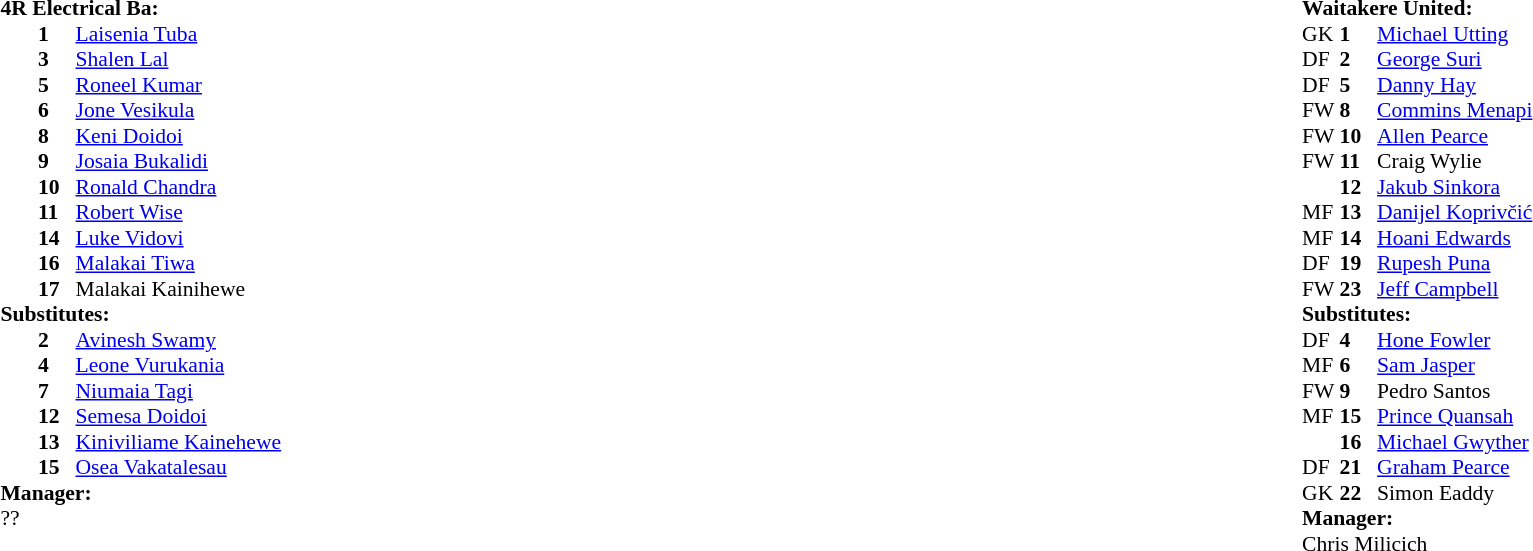<table style="width:100%;">
<tr>
<td style="vertical-align:top; width:50%;"><br><table style="font-size: 90%" cellspacing="0" cellpadding="0">
<tr>
<td colspan="4"><strong>4R Electrical Ba:</strong></td>
</tr>
<tr>
<th width=25></th>
<th width=25></th>
</tr>
<tr>
<td></td>
<td><strong>1</strong></td>
<td> <a href='#'>Laisenia Tuba</a></td>
</tr>
<tr>
<td></td>
<td><strong>3</strong></td>
<td> <a href='#'>Shalen Lal</a></td>
</tr>
<tr>
<td></td>
<td><strong>5</strong></td>
<td> <a href='#'>Roneel Kumar</a></td>
<td></td>
</tr>
<tr>
<td></td>
<td><strong>6</strong></td>
<td> <a href='#'>Jone Vesikula</a></td>
</tr>
<tr>
<td></td>
<td><strong>8</strong></td>
<td> <a href='#'>Keni Doidoi</a></td>
<td></td>
<td></td>
</tr>
<tr>
<td></td>
<td><strong>9</strong></td>
<td> <a href='#'>Josaia Bukalidi</a></td>
</tr>
<tr>
<td></td>
<td><strong>10</strong></td>
<td> <a href='#'>Ronald Chandra</a></td>
<td></td>
<td></td>
</tr>
<tr>
<td></td>
<td><strong>11</strong></td>
<td> <a href='#'>Robert Wise</a></td>
</tr>
<tr>
<td></td>
<td><strong>14</strong></td>
<td> <a href='#'>Luke Vidovi</a></td>
</tr>
<tr>
<td></td>
<td><strong>16</strong></td>
<td> <a href='#'>Malakai Tiwa</a></td>
</tr>
<tr>
<td></td>
<td><strong>17</strong></td>
<td> Malakai Kainihewe</td>
</tr>
<tr>
<td colspan=3><strong>Substitutes:</strong></td>
</tr>
<tr>
<td></td>
<td><strong>2</strong></td>
<td> <a href='#'>Avinesh Swamy</a></td>
</tr>
<tr>
<td></td>
<td><strong>4</strong></td>
<td> <a href='#'>Leone Vurukania</a></td>
<td></td>
<td></td>
</tr>
<tr>
<td></td>
<td><strong>7</strong></td>
<td> <a href='#'>Niumaia Tagi</a></td>
</tr>
<tr>
<td></td>
<td><strong>12</strong></td>
<td> <a href='#'>Semesa Doidoi</a></td>
</tr>
<tr>
<td></td>
<td><strong>13</strong></td>
<td> <a href='#'>Kiniviliame Kainehewe</a></td>
<td></td>
<td></td>
</tr>
<tr>
<td></td>
<td><strong>15</strong></td>
<td> <a href='#'>Osea Vakatalesau</a></td>
<td></td>
<td></td>
<td></td>
</tr>
<tr>
<td colspan=3><strong>Manager:</strong></td>
</tr>
<tr>
<td colspan=4>??</td>
</tr>
</table>
</td>
<td style="vertical-align:top; width:50%;"><br><table cellspacing="0" cellpadding="0" style="font-size:90%; margin:auto;">
<tr>
<td colspan="4"><strong>Waitakere United:</strong></td>
</tr>
<tr>
<th width=25></th>
<th width=25></th>
</tr>
<tr>
<td>GK</td>
<td><strong>1</strong></td>
<td> <a href='#'>Michael Utting</a></td>
</tr>
<tr>
<td>DF</td>
<td><strong>2</strong></td>
<td> <a href='#'>George Suri</a></td>
</tr>
<tr>
<td>DF</td>
<td><strong>5</strong></td>
<td> <a href='#'>Danny Hay</a></td>
</tr>
<tr>
<td>FW</td>
<td><strong>8</strong></td>
<td> <a href='#'>Commins Menapi</a></td>
</tr>
<tr>
<td>FW</td>
<td><strong>10</strong></td>
<td> <a href='#'>Allen Pearce</a></td>
</tr>
<tr>
<td>FW</td>
<td><strong>11</strong></td>
<td> Craig Wylie</td>
<td></td>
<td></td>
</tr>
<tr>
<td></td>
<td><strong>12</strong></td>
<td> <a href='#'>Jakub Sinkora</a></td>
</tr>
<tr>
<td>MF</td>
<td><strong>13</strong></td>
<td> <a href='#'>Danijel Koprivčić</a></td>
<td></td>
<td></td>
</tr>
<tr>
<td>MF</td>
<td><strong>14</strong></td>
<td> <a href='#'>Hoani Edwards</a></td>
<td></td>
<td></td>
</tr>
<tr>
<td>DF</td>
<td><strong>19</strong></td>
<td> <a href='#'>Rupesh Puna</a></td>
</tr>
<tr>
<td>FW</td>
<td><strong>23</strong></td>
<td> <a href='#'>Jeff Campbell</a></td>
</tr>
<tr>
<td colspan=3><strong>Substitutes:</strong></td>
</tr>
<tr>
<td>DF</td>
<td><strong>4</strong></td>
<td> <a href='#'>Hone Fowler</a></td>
<td></td>
<td></td>
</tr>
<tr>
<td>MF</td>
<td><strong>6</strong></td>
<td> <a href='#'>Sam Jasper</a></td>
</tr>
<tr>
<td>FW</td>
<td><strong>9</strong></td>
<td> Pedro Santos</td>
<td></td>
<td></td>
</tr>
<tr>
<td>MF</td>
<td><strong>15</strong></td>
<td> <a href='#'>Prince Quansah</a></td>
</tr>
<tr>
<td></td>
<td><strong>16</strong></td>
<td> <a href='#'>Michael Gwyther</a></td>
<td></td>
<td></td>
</tr>
<tr>
<td>DF</td>
<td><strong>21</strong></td>
<td> <a href='#'>Graham Pearce</a></td>
</tr>
<tr>
<td>GK</td>
<td><strong>22</strong></td>
<td> Simon Eaddy</td>
</tr>
<tr>
<td colspan=3><strong>Manager:</strong></td>
</tr>
<tr>
<td colspan=4> Chris Milicich</td>
</tr>
</table>
</td>
</tr>
</table>
